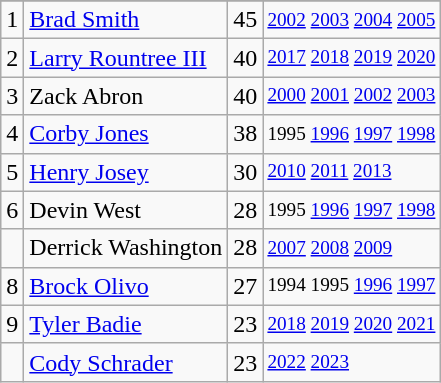<table class="wikitable">
<tr>
</tr>
<tr>
<td>1</td>
<td><a href='#'>Brad Smith</a></td>
<td>45</td>
<td style="font-size:80%;"><a href='#'>2002</a> <a href='#'>2003</a> <a href='#'>2004</a> <a href='#'>2005</a></td>
</tr>
<tr>
<td>2</td>
<td><a href='#'>Larry Rountree III</a></td>
<td>40</td>
<td style="font-size:80%;"><a href='#'>2017</a> <a href='#'>2018</a> <a href='#'>2019</a> <a href='#'>2020</a></td>
</tr>
<tr>
<td>3</td>
<td>Zack Abron</td>
<td>40</td>
<td style="font-size:80%;"><a href='#'>2000</a> <a href='#'>2001</a> <a href='#'>2002</a> <a href='#'>2003</a></td>
</tr>
<tr>
<td>4</td>
<td><a href='#'>Corby Jones</a></td>
<td>38</td>
<td style="font-size:80%;">1995 <a href='#'>1996</a> <a href='#'>1997</a> <a href='#'>1998</a></td>
</tr>
<tr>
<td>5</td>
<td><a href='#'>Henry Josey</a></td>
<td>30</td>
<td style="font-size:80%;"><a href='#'>2010</a> <a href='#'>2011</a> <a href='#'>2013</a></td>
</tr>
<tr>
<td>6</td>
<td>Devin West</td>
<td>28</td>
<td style="font-size:80%;">1995 <a href='#'>1996</a> <a href='#'>1997</a> <a href='#'>1998</a></td>
</tr>
<tr>
<td></td>
<td>Derrick Washington</td>
<td>28</td>
<td style="font-size:80%;"><a href='#'>2007</a> <a href='#'>2008</a> <a href='#'>2009</a></td>
</tr>
<tr>
<td>8</td>
<td><a href='#'>Brock Olivo</a></td>
<td>27</td>
<td style="font-size:80%;">1994 1995 <a href='#'>1996</a> <a href='#'>1997</a></td>
</tr>
<tr>
<td>9</td>
<td><a href='#'>Tyler Badie</a></td>
<td>23</td>
<td style="font-size:80%;"><a href='#'>2018</a> <a href='#'>2019</a> <a href='#'>2020</a> <a href='#'>2021</a></td>
</tr>
<tr>
<td></td>
<td><a href='#'>Cody Schrader</a></td>
<td>23</td>
<td style="font-size:80%;"><a href='#'>2022</a> <a href='#'>2023</a></td>
</tr>
</table>
